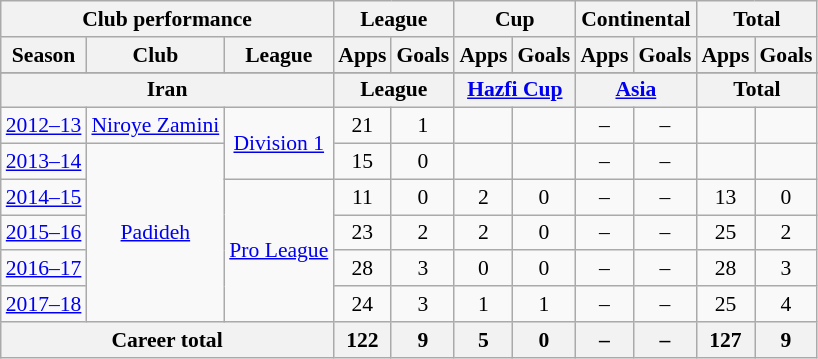<table class="wikitable" style="font-size:90%; text-align:center;">
<tr>
<th colspan=3>Club performance</th>
<th colspan=2>League</th>
<th colspan=2>Cup</th>
<th colspan=2>Continental</th>
<th colspan=2>Total</th>
</tr>
<tr>
<th>Season</th>
<th>Club</th>
<th>League</th>
<th>Apps</th>
<th>Goals</th>
<th>Apps</th>
<th>Goals</th>
<th>Apps</th>
<th>Goals</th>
<th>Apps</th>
<th>Goals</th>
</tr>
<tr>
</tr>
<tr>
<th colspan=3>Iran</th>
<th colspan=2>League</th>
<th colspan=2><a href='#'>Hazfi Cup</a></th>
<th colspan=2><a href='#'>Asia</a></th>
<th colspan=2>Total</th>
</tr>
<tr>
<td><a href='#'>2012–13</a></td>
<td><a href='#'>Niroye Zamini</a></td>
<td rowspan="2"><a href='#'>Division 1</a></td>
<td>21</td>
<td>1</td>
<td></td>
<td></td>
<td>–</td>
<td>–</td>
<td></td>
<td></td>
</tr>
<tr>
<td><a href='#'>2013–14</a></td>
<td rowspan="5"><a href='#'>Padideh</a></td>
<td>15</td>
<td>0</td>
<td></td>
<td></td>
<td>–</td>
<td>–</td>
<td></td>
<td></td>
</tr>
<tr>
<td><a href='#'>2014–15</a></td>
<td rowspan="4"><a href='#'>Pro League</a></td>
<td>11</td>
<td>0</td>
<td>2</td>
<td>0</td>
<td>–</td>
<td>–</td>
<td>13</td>
<td>0</td>
</tr>
<tr>
<td><a href='#'>2015–16</a></td>
<td>23</td>
<td>2</td>
<td>2</td>
<td>0</td>
<td>–</td>
<td>–</td>
<td>25</td>
<td>2</td>
</tr>
<tr>
<td><a href='#'>2016–17</a></td>
<td>28</td>
<td>3</td>
<td>0</td>
<td>0</td>
<td>–</td>
<td>–</td>
<td>28</td>
<td>3</td>
</tr>
<tr>
<td><a href='#'>2017–18</a></td>
<td>24</td>
<td>3</td>
<td>1</td>
<td>1</td>
<td>–</td>
<td>–</td>
<td>25</td>
<td>4</td>
</tr>
<tr>
<th colspan=3>Career total</th>
<th>122</th>
<th>9</th>
<th>5</th>
<th>0</th>
<th>–</th>
<th>–</th>
<th>127</th>
<th>9</th>
</tr>
</table>
